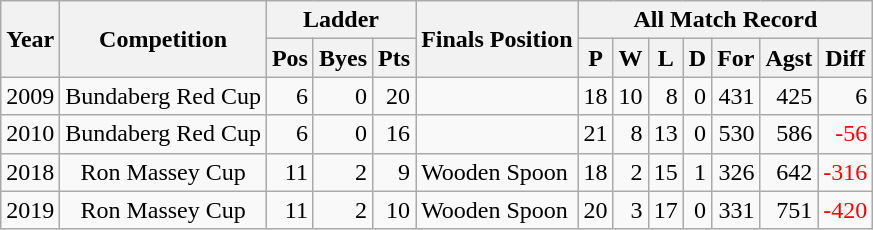<table class="wikitable" width="auto" style="text-align: right">
<tr>
<th rowspan=2>Year</th>
<th rowspan=2>Competition</th>
<th colspan=3>Ladder</th>
<th rowspan=2>Finals Position</th>
<th colspan=7>All Match Record</th>
</tr>
<tr>
<th>Pos</th>
<th>Byes</th>
<th>Pts</th>
<th>P</th>
<th>W</th>
<th>L</th>
<th>D</th>
<th>For</th>
<th>Agst</th>
<th>Diff</th>
</tr>
<tr>
<td>2009</td>
<td align=center>Bundaberg Red Cup</td>
<td>6</td>
<td>0</td>
<td>20</td>
<td align=left></td>
<td>18</td>
<td>10</td>
<td>8</td>
<td>0</td>
<td>431</td>
<td>425</td>
<td>6</td>
</tr>
<tr>
<td>2010</td>
<td align=center>Bundaberg Red Cup</td>
<td>6</td>
<td>0</td>
<td>16</td>
<td align=left></td>
<td>21</td>
<td>8</td>
<td>13</td>
<td>0</td>
<td>530</td>
<td>586</td>
<td style="color:red;">-56</td>
</tr>
<tr>
<td>2018</td>
<td align=center>Ron Massey Cup</td>
<td>11</td>
<td>2</td>
<td>9</td>
<td align=left>Wooden Spoon</td>
<td>18</td>
<td>2</td>
<td>15</td>
<td>1</td>
<td>326</td>
<td>642</td>
<td style="color:red;">-316</td>
</tr>
<tr>
<td>2019</td>
<td align=center>Ron Massey Cup</td>
<td>11</td>
<td>2</td>
<td>10</td>
<td align=left>Wooden Spoon</td>
<td>20</td>
<td>3</td>
<td>17</td>
<td>0</td>
<td>331</td>
<td>751</td>
<td style="color:red;">-420</td>
</tr>
</table>
